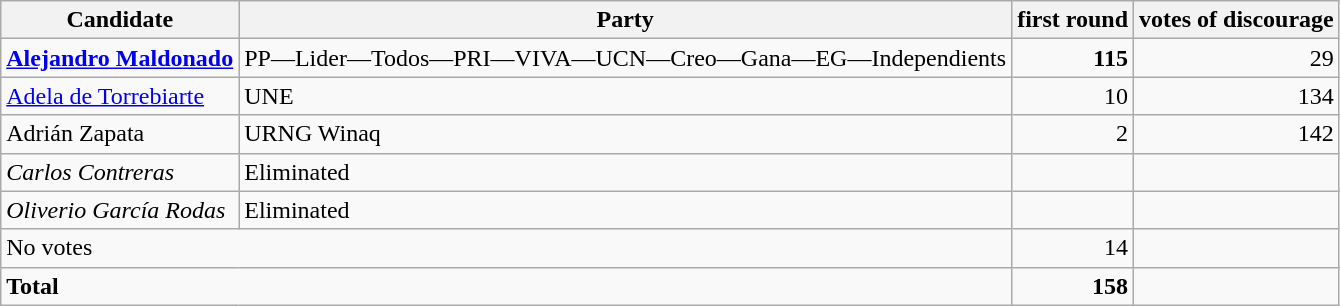<table class="wikitable" style="margin-bottom: 10px;">
<tr>
<th>Candidate</th>
<th>Party</th>
<th>first round</th>
<th>votes of discourage</th>
</tr>
<tr>
<td><strong><a href='#'>Alejandro Maldonado</a></strong></td>
<td>PP—Lider—Todos—PRI—VIVA—UCN—Creo—Gana—EG—Independients</td>
<td align="right"><strong>115</strong></td>
<td align="right">29</td>
</tr>
<tr>
<td><a href='#'>Adela de Torrebiarte</a></td>
<td>UNE</td>
<td align="right">10</td>
<td align="right">134</td>
</tr>
<tr>
<td>Adrián Zapata</td>
<td>URNG Winaq</td>
<td align="right">2</td>
<td align="right">142</td>
</tr>
<tr>
<td><em>Carlos Contreras</em></td>
<td>Eliminated</td>
<td></td>
<td></td>
</tr>
<tr>
<td><em>Oliverio García Rodas</em></td>
<td>Eliminated</td>
<td></td>
<td></td>
</tr>
<tr>
<td colspan="2">No votes</td>
<td align="right">14</td>
<td></td>
</tr>
<tr>
<td colspan="2"><strong>Total</strong></td>
<td align="right"><strong>158</strong></td>
</tr>
</table>
